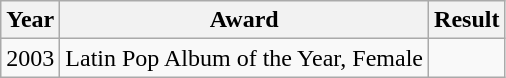<table class="wikitable">
<tr>
<th>Year</th>
<th>Award</th>
<th>Result</th>
</tr>
<tr>
<td>2003</td>
<td>Latin Pop Album of the Year, Female</td>
<td></td>
</tr>
</table>
